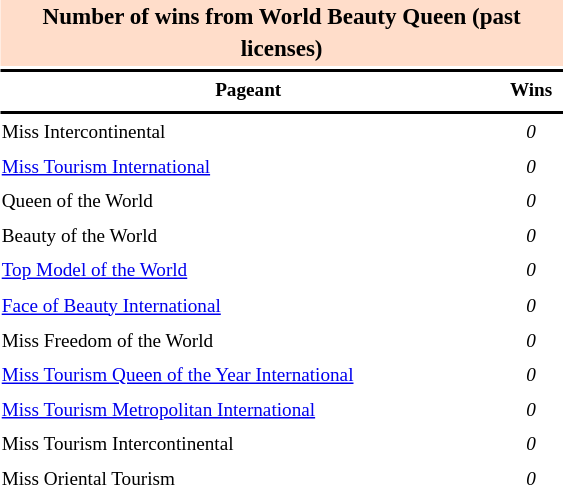<table class="toccolours" style="width: 30em; float:right; margin-left:1em; font-size:80%; line-height:1.5em; width:30%;">
<tr>
<th colspan="2" align="center" style="background:#FFDDCA;"><big>Number of wins from World Beauty Queen (past licenses)</big></th>
</tr>
<tr>
<td colspan="2" style="background:black"></td>
</tr>
<tr>
<th scope="col">Pageant</th>
<th scope="col">Wins</th>
</tr>
<tr>
<td colspan="2" style="background:black"></td>
</tr>
<tr>
<td align="left">Miss Intercontinental</td>
<td align="center"><em>0</em></td>
</tr>
<tr>
<td align="left"><a href='#'>Miss Tourism International</a></td>
<td align="center"><em>0</em></td>
</tr>
<tr>
<td align="left">Queen of the World</td>
<td align="center"><em>0</em></td>
</tr>
<tr>
<td align="left">Beauty of the World</td>
<td align="center"><em>0</em></td>
</tr>
<tr>
<td align="left"><a href='#'>Top Model of the World</a></td>
<td align="center"><em>0</em></td>
</tr>
<tr>
<td align="left"><a href='#'>Face of Beauty International</a></td>
<td align="center"><em>0</em></td>
</tr>
<tr>
<td align="left">Miss Freedom of the World</td>
<td align="center"><em>0</em></td>
</tr>
<tr>
<td align="left"><a href='#'>Miss Tourism Queen of the Year International</a></td>
<td align="center"><em>0</em></td>
</tr>
<tr>
<td align="left"><a href='#'>Miss Tourism Metropolitan International</a></td>
<td align="center"><em>0</em></td>
</tr>
<tr>
<td align="left">Miss Tourism Intercontinental</td>
<td align="center"><em>0</em></td>
</tr>
<tr>
<td align="left">Miss Oriental Tourism</td>
<td align="center"><em>0</em></td>
</tr>
<tr>
</tr>
</table>
